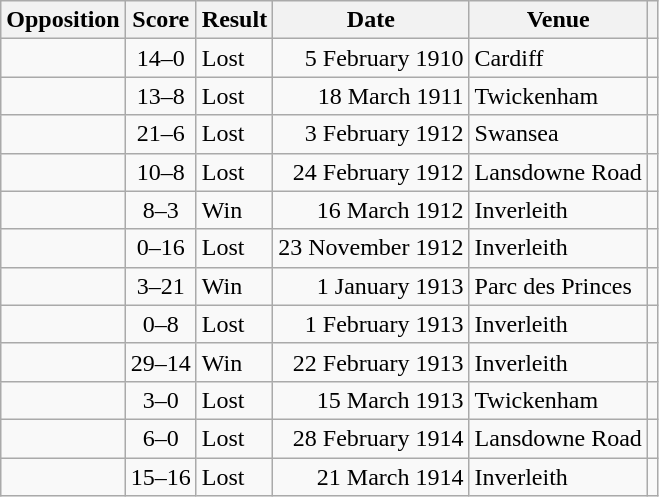<table class="wikitable sortable">
<tr>
<th scope="col">Opposition</th>
<th scope="col">Score</th>
<th scope="col">Result</th>
<th scope="col">Date</th>
<th scope="col">Venue</th>
<th scope="col" class="unsortable"></th>
</tr>
<tr>
<td></td>
<td align="center">14–0</td>
<td>Lost</td>
<td align=right>5 February 1910</td>
<td>Cardiff</td>
<td></td>
</tr>
<tr>
<td></td>
<td align="center">13–8</td>
<td>Lost</td>
<td align=right>18 March 1911</td>
<td>Twickenham</td>
<td></td>
</tr>
<tr>
<td></td>
<td align="center">21–6</td>
<td>Lost</td>
<td align=right>3 February 1912</td>
<td>Swansea</td>
<td></td>
</tr>
<tr>
<td></td>
<td align="center">10–8</td>
<td>Lost</td>
<td align=right>24 February 1912</td>
<td>Lansdowne Road</td>
<td></td>
</tr>
<tr>
<td></td>
<td align="center">8–3</td>
<td>Win</td>
<td align=right>16 March 1912</td>
<td>Inverleith</td>
<td></td>
</tr>
<tr>
<td></td>
<td align="center">0–16</td>
<td>Lost</td>
<td align=right>23 November 1912</td>
<td>Inverleith</td>
<td></td>
</tr>
<tr>
<td></td>
<td align="center">3–21</td>
<td>Win</td>
<td align=right>1 January 1913</td>
<td>Parc des Princes</td>
<td></td>
</tr>
<tr>
<td></td>
<td align="center">0–8</td>
<td>Lost</td>
<td align=right>1 February 1913</td>
<td>Inverleith</td>
<td></td>
</tr>
<tr>
<td></td>
<td align="center">29–14</td>
<td>Win</td>
<td align=right>22 February 1913</td>
<td>Inverleith</td>
<td></td>
</tr>
<tr>
<td></td>
<td align="center">3–0</td>
<td>Lost</td>
<td align=right>15 March 1913</td>
<td>Twickenham</td>
<td></td>
</tr>
<tr>
<td></td>
<td align="center">6–0</td>
<td>Lost</td>
<td align=right>28 February 1914</td>
<td>Lansdowne Road</td>
<td></td>
</tr>
<tr>
<td></td>
<td align="center">15–16</td>
<td>Lost</td>
<td align=right>21 March 1914</td>
<td>Inverleith</td>
<td></td>
</tr>
</table>
